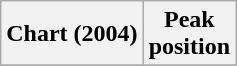<table class="wikitable sortable plainrowheaders" style="text-align:center">
<tr>
<th scope="col">Chart (2004)</th>
<th scope="col">Peak<br>position</th>
</tr>
<tr>
</tr>
</table>
